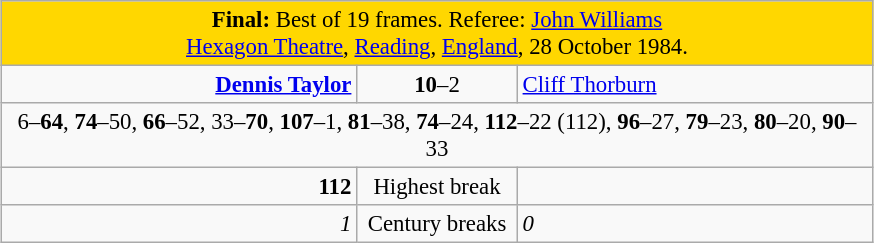<table class="wikitable" style="font-size: 95%; margin: 1em auto 1em auto;">
<tr>
<td colspan="3" align="center" bgcolor="#ffd700"><strong>Final:</strong> Best of 19 frames. Referee: <a href='#'>John Williams</a> <br><a href='#'>Hexagon Theatre</a>, <a href='#'>Reading</a>, <a href='#'>England</a>, 28 October 1984.</td>
</tr>
<tr>
<td width="230" align="right"><strong><a href='#'>Dennis Taylor</a></strong> <br></td>
<td width="100" align="center"><strong>10</strong>–2</td>
<td width="230"><a href='#'>Cliff Thorburn</a> <br></td>
</tr>
<tr>
<td colspan="3" align="center" style="font-size: 100%">6–<strong>64</strong>, <strong>74</strong>–50, <strong>66</strong>–52, 33–<strong>70</strong>, <strong>107</strong>–1, <strong>81</strong>–38, <strong>74</strong>–24, <strong>112</strong>–22 (112), <strong>96</strong>–27, <strong>79</strong>–23, <strong>80</strong>–20, <strong>90</strong>–33</td>
</tr>
<tr>
<td align="right"><strong>112</strong></td>
<td align="center">Highest break</td>
<td></td>
</tr>
<tr>
<td align="right"><em>1</em></td>
<td align="center">Century breaks</td>
<td><em>0</em></td>
</tr>
</table>
